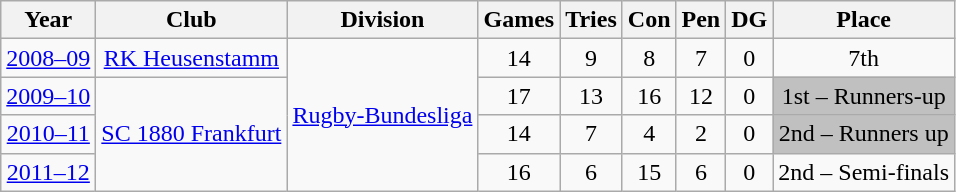<table class="wikitable">
<tr>
<th>Year</th>
<th>Club</th>
<th>Division</th>
<th>Games</th>
<th>Tries</th>
<th>Con</th>
<th>Pen</th>
<th>DG</th>
<th>Place</th>
</tr>
<tr align="center">
<td><a href='#'>2008–09</a></td>
<td><a href='#'>RK Heusenstamm</a></td>
<td rowspan=4><a href='#'>Rugby-Bundesliga</a></td>
<td>14</td>
<td>9</td>
<td>8</td>
<td>7</td>
<td>0</td>
<td>7th</td>
</tr>
<tr align="center">
<td><a href='#'>2009–10</a></td>
<td rowspan=3><a href='#'>SC 1880 Frankfurt</a></td>
<td>17</td>
<td>13</td>
<td>16</td>
<td>12</td>
<td>0</td>
<td bgcolor=silver>1st – Runners-up</td>
</tr>
<tr align="center">
<td><a href='#'>2010–11</a></td>
<td>14</td>
<td>7</td>
<td>4</td>
<td>2</td>
<td>0</td>
<td bgcolor=silver>2nd – Runners up</td>
</tr>
<tr align="center">
<td><a href='#'>2011–12</a></td>
<td>16</td>
<td>6</td>
<td>15</td>
<td>6</td>
<td>0</td>
<td>2nd – Semi-finals</td>
</tr>
</table>
